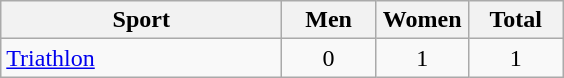<table class="wikitable sortable" style="text-align:center;">
<tr>
<th width=180>Sport</th>
<th width=55>Men</th>
<th width=55>Women</th>
<th width=55>Total</th>
</tr>
<tr>
<td align=left><a href='#'>Triathlon</a></td>
<td>0</td>
<td>1</td>
<td>1</td>
</tr>
</table>
